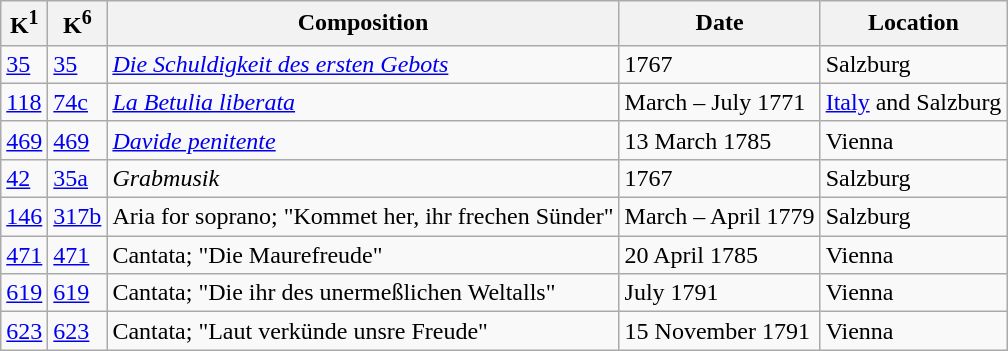<table class="wikitable sortable">
<tr>
<th>K<sup>1</sup></th>
<th>K<sup>6</sup></th>
<th>Composition</th>
<th>Date</th>
<th>Location</th>
</tr>
<tr>
<td><a href='#'>35</a></td>
<td><a href='#'>35</a></td>
<td><em><a href='#'>Die Schuldigkeit des ersten Gebots</a></em></td>
<td>1767</td>
<td>Salzburg</td>
</tr>
<tr>
<td><a href='#'>118</a></td>
<td><a href='#'>74c</a></td>
<td><em><a href='#'>La Betulia liberata</a></em></td>
<td>March – July 1771</td>
<td><a href='#'>Italy</a> and Salzburg</td>
</tr>
<tr>
<td><a href='#'>469</a></td>
<td><a href='#'>469</a></td>
<td><em><a href='#'>Davide penitente</a></em></td>
<td>13 March 1785</td>
<td>Vienna</td>
</tr>
<tr>
<td><a href='#'>42</a></td>
<td><a href='#'>35a</a></td>
<td><em>Grabmusik</em></td>
<td>1767</td>
<td>Salzburg</td>
</tr>
<tr>
<td><a href='#'>146</a></td>
<td><a href='#'>317b</a></td>
<td>Aria for soprano; "Kommet her, ihr frechen Sünder"</td>
<td>March – April 1779</td>
<td>Salzburg</td>
</tr>
<tr>
<td><a href='#'>471</a></td>
<td><a href='#'>471</a></td>
<td>Cantata; "Die Maurefreude"</td>
<td>20 April 1785</td>
<td>Vienna</td>
</tr>
<tr>
<td><a href='#'>619</a></td>
<td><a href='#'>619</a></td>
<td>Cantata; "Die ihr des unermeßlichen Weltalls"</td>
<td>July 1791</td>
<td>Vienna</td>
</tr>
<tr>
<td><a href='#'>623</a></td>
<td><a href='#'>623</a></td>
<td>Cantata; "Laut verkünde unsre Freude"</td>
<td>15 November 1791</td>
<td>Vienna</td>
</tr>
</table>
